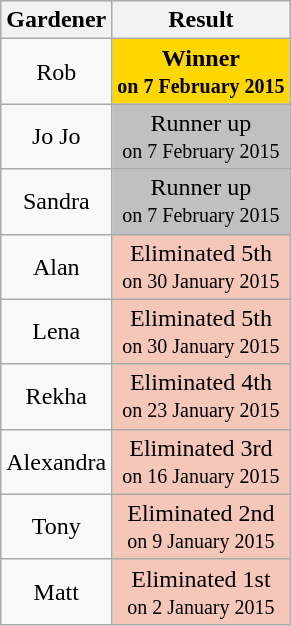<table class="wikitable" style="text-align:center">
<tr>
<th>Gardener</th>
<th>Result</th>
</tr>
<tr>
<td>Rob</td>
<td style=background:gold><strong>Winner<br><small>on 7 February 2015</small></strong></td>
</tr>
<tr>
<td>Jo Jo</td>
<td style=background:silver>Runner up<br><small>on 7 February 2015</small></td>
</tr>
<tr>
<td>Sandra</td>
<td style=background:silver>Runner up<br><small>on 7 February 2015</small></td>
</tr>
<tr>
<td>Alan</td>
<td style="background:#f4c7b8;">Eliminated 5th<br><small>on 30 January 2015</small></td>
</tr>
<tr>
<td>Lena</td>
<td style="background:#f4c7b8;">Eliminated 5th<br><small>on 30 January 2015</small></td>
</tr>
<tr>
<td>Rekha</td>
<td style="background:#f4c7b8;">Eliminated 4th<br><small>on 23 January 2015</small></td>
</tr>
<tr>
<td>Alexandra</td>
<td style="background:#f4c7b8;">Eliminated 3rd<br><small>on 16 January 2015</small></td>
</tr>
<tr>
<td>Tony</td>
<td style="background:#f4c7b8;">Eliminated 2nd<br><small>on 9 January 2015</small></td>
</tr>
<tr>
<td>Matt</td>
<td style="background:#f4c7b8;">Eliminated 1st<br><small>on 2 January 2015</small></td>
</tr>
</table>
